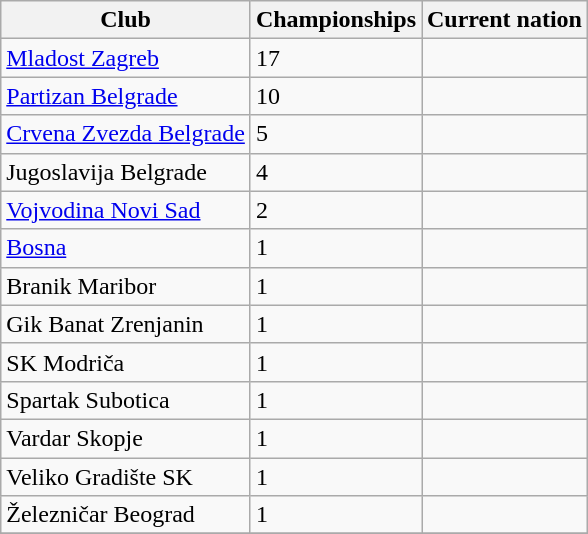<table class="wikitable">
<tr>
<th>Club</th>
<th>Championships</th>
<th>Current nation</th>
</tr>
<tr>
<td><a href='#'>Mladost Zagreb</a></td>
<td>17</td>
<td></td>
</tr>
<tr>
<td><a href='#'>Partizan Belgrade</a></td>
<td>10</td>
<td></td>
</tr>
<tr>
<td><a href='#'>Crvena Zvezda Belgrade</a></td>
<td>5</td>
<td></td>
</tr>
<tr>
<td>Jugoslavija Belgrade</td>
<td>4</td>
<td></td>
</tr>
<tr>
<td><a href='#'>Vojvodina Novi Sad</a></td>
<td>2</td>
<td></td>
</tr>
<tr>
<td><a href='#'>Bosna</a></td>
<td>1</td>
<td></td>
</tr>
<tr>
<td>Branik Maribor</td>
<td>1</td>
<td></td>
</tr>
<tr>
<td>Gik Banat Zrenjanin</td>
<td>1</td>
<td></td>
</tr>
<tr>
<td>SK Modriča</td>
<td>1</td>
<td></td>
</tr>
<tr>
<td>Spartak Subotica</td>
<td>1</td>
<td></td>
</tr>
<tr>
<td>Vardar Skopje</td>
<td>1</td>
<td></td>
</tr>
<tr>
<td>Veliko Gradište SK</td>
<td>1</td>
<td></td>
</tr>
<tr>
<td>Železničar Beograd</td>
<td>1</td>
<td></td>
</tr>
<tr>
</tr>
</table>
